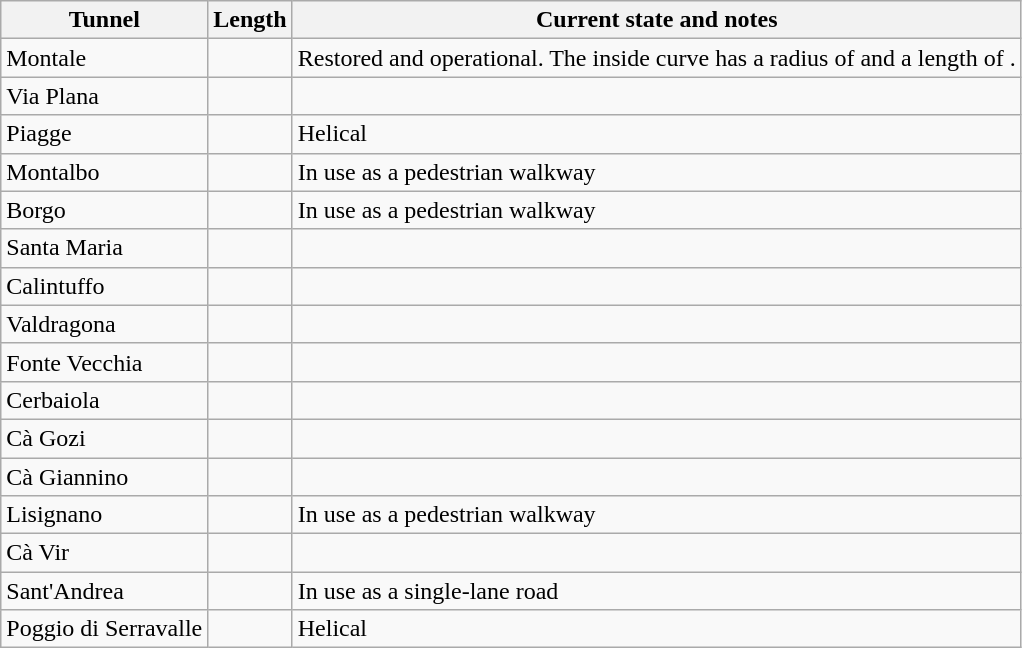<table class="wikitable">
<tr>
<th>Tunnel</th>
<th>Length</th>
<th>Current state and notes</th>
</tr>
<tr>
<td>Montale</td>
<td></td>
<td>Restored and operational. The inside curve has a radius of  and a length of .</td>
</tr>
<tr>
<td>Via Plana</td>
<td></td>
<td></td>
</tr>
<tr>
<td>Piagge</td>
<td></td>
<td>Helical</td>
</tr>
<tr>
<td>Montalbo</td>
<td></td>
<td>In use as a pedestrian walkway</td>
</tr>
<tr>
<td>Borgo</td>
<td></td>
<td>In use as a pedestrian walkway</td>
</tr>
<tr>
<td>Santa Maria</td>
<td></td>
<td></td>
</tr>
<tr>
<td>Calintuffo</td>
<td></td>
<td></td>
</tr>
<tr>
<td>Valdragona</td>
<td></td>
<td></td>
</tr>
<tr>
<td>Fonte Vecchia</td>
<td></td>
<td></td>
</tr>
<tr>
<td>Cerbaiola</td>
<td></td>
<td></td>
</tr>
<tr>
<td>Cà Gozi</td>
<td></td>
<td></td>
</tr>
<tr>
<td>Cà Giannino</td>
<td></td>
<td></td>
</tr>
<tr>
<td>Lisignano</td>
<td></td>
<td>In use as a pedestrian walkway</td>
</tr>
<tr>
<td>Cà Vir</td>
<td></td>
<td></td>
</tr>
<tr>
<td>Sant'Andrea</td>
<td></td>
<td>In use as a single-lane road</td>
</tr>
<tr>
<td>Poggio di Serravalle</td>
<td></td>
<td>Helical</td>
</tr>
</table>
